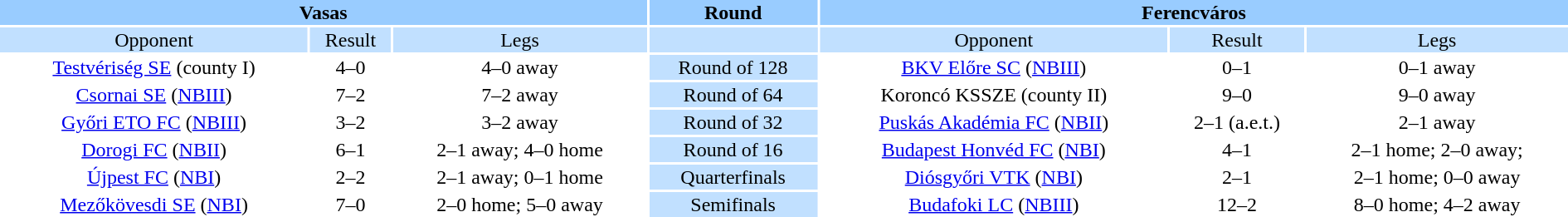<table width="100%" style="text-align:center">
<tr valign=top bgcolor=#99ccff>
<th colspan=3 style="width:1*">Vasas</th>
<th><strong>Round</strong></th>
<th colspan=3 style="width:1*">Ferencváros</th>
</tr>
<tr valign=top bgcolor=#c1e0ff>
<td>Opponent</td>
<td>Result</td>
<td>Legs</td>
<td bgcolor=#c1e0ff></td>
<td>Opponent</td>
<td>Result</td>
<td>Legs</td>
</tr>
<tr>
<td><a href='#'>Testvériség SE</a> (county I)</td>
<td>4–0</td>
<td>4–0 away</td>
<td bgcolor=#c1e0ff>Round of 128</td>
<td><a href='#'>BKV Előre SC</a> (<a href='#'>NBIII</a>)</td>
<td>0–1</td>
<td>0–1 away</td>
</tr>
<tr>
<td><a href='#'>Csornai SE</a> (<a href='#'>NBIII</a>)</td>
<td>7–2</td>
<td>7–2 away</td>
<td bgcolor=#c1e0ff>Round of 64</td>
<td>Koroncó KSSZE (county II)</td>
<td>9–0</td>
<td>9–0 away</td>
</tr>
<tr>
<td><a href='#'>Győri ETO FC</a> (<a href='#'>NBIII</a>)</td>
<td>3–2</td>
<td>3–2 away</td>
<td bgcolor=#c1e0ff>Round of 32</td>
<td><a href='#'>Puskás Akadémia FC</a> (<a href='#'>NBII</a>)</td>
<td>2–1 (a.e.t.)</td>
<td>2–1 away</td>
</tr>
<tr>
<td><a href='#'>Dorogi FC</a> (<a href='#'>NBII</a>)</td>
<td>6–1</td>
<td>2–1 away; 4–0 home</td>
<td bgcolor=#c1e0ff>Round of 16</td>
<td><a href='#'>Budapest Honvéd FC</a> (<a href='#'>NBI</a>)</td>
<td>4–1</td>
<td>2–1 home; 2–0 away;</td>
</tr>
<tr>
<td><a href='#'>Újpest FC</a> (<a href='#'>NBI</a>)</td>
<td>2–2</td>
<td>2–1 away; 0–1 home</td>
<td bgcolor=#c1e0ff>Quarterfinals</td>
<td><a href='#'>Diósgyőri VTK</a> (<a href='#'>NBI</a>)</td>
<td>2–1</td>
<td>2–1 home; 0–0 away</td>
</tr>
<tr>
<td><a href='#'>Mezőkövesdi SE</a> (<a href='#'>NBI</a>)</td>
<td>7–0</td>
<td>2–0 home; 5–0 away</td>
<td bgcolor=#c1e0ff>Semifinals</td>
<td><a href='#'>Budafoki LC</a> (<a href='#'>NBIII</a>)</td>
<td>12–2</td>
<td>8–0 home; 4–2 away</td>
</tr>
</table>
